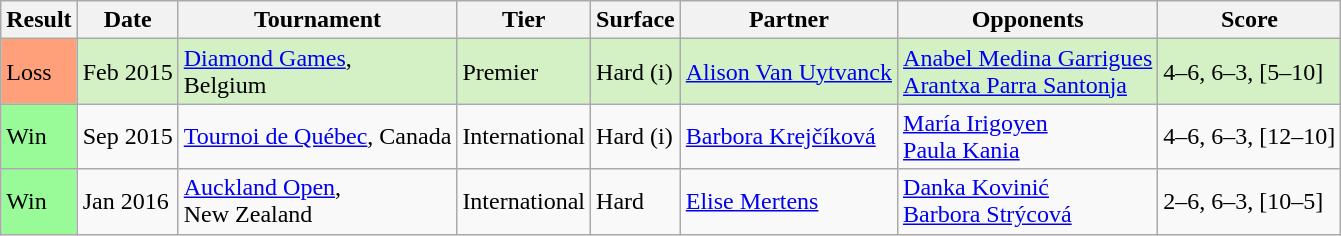<table class="sortable wikitable">
<tr>
<th>Result</th>
<th>Date</th>
<th>Tournament</th>
<th>Tier</th>
<th>Surface</th>
<th>Partner</th>
<th>Opponents</th>
<th class="unsortable">Score</th>
</tr>
<tr style="background:#d4f1c5;">
<td style="background:#ffa07a;">Loss</td>
<td>Feb 2015</td>
<td><a href='#'>Diamond Games</a>, <br>Belgium</td>
<td>Premier</td>
<td>Hard (i)</td>
<td> <a href='#'>Alison Van Uytvanck</a></td>
<td> <a href='#'>Anabel Medina Garrigues</a> <br>  <a href='#'>Arantxa Parra Santonja</a></td>
<td>4–6, 6–3, [5–10]</td>
</tr>
<tr>
<td style="background:#98fb98;">Win</td>
<td>Sep 2015</td>
<td><a href='#'>Tournoi de Québec</a>, Canada</td>
<td>International</td>
<td>Hard (i)</td>
<td> <a href='#'>Barbora Krejčíková</a></td>
<td> <a href='#'>María Irigoyen</a> <br>  <a href='#'>Paula Kania</a></td>
<td>4–6, 6–3, [12–10]</td>
</tr>
<tr>
<td style="background:#98fb98;">Win</td>
<td>Jan 2016</td>
<td><a href='#'>Auckland Open</a>, <br>New Zealand</td>
<td>International</td>
<td>Hard</td>
<td> <a href='#'>Elise Mertens</a></td>
<td> <a href='#'>Danka Kovinić</a> <br>  <a href='#'>Barbora Strýcová</a></td>
<td>2–6, 6–3, [10–5]</td>
</tr>
</table>
